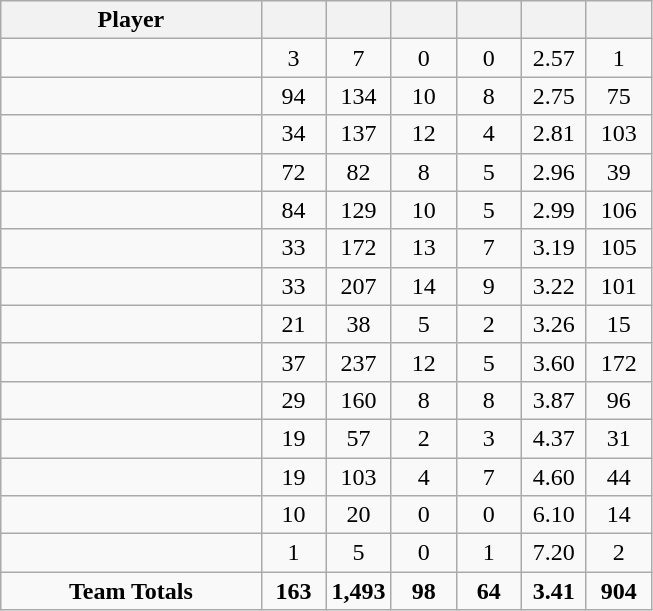<table class="wikitable sortable" style="text-align:center;">
<tr>
<th width="40%">Player</th>
<th width="10%"></th>
<th width="10%" data-sort-type="number"></th>
<th width="10%"></th>
<th width="10%"></th>
<th width="10%"></th>
<th width="10%"></th>
</tr>
<tr>
<td></td>
<td>3</td>
<td>7</td>
<td>0</td>
<td>0</td>
<td>2.57</td>
<td>1</td>
</tr>
<tr>
<td></td>
<td>94</td>
<td>134</td>
<td>10</td>
<td>8</td>
<td>2.75</td>
<td>75</td>
</tr>
<tr>
<td></td>
<td>34</td>
<td>137</td>
<td>12</td>
<td>4</td>
<td>2.81</td>
<td>103</td>
</tr>
<tr>
<td></td>
<td>72</td>
<td>82</td>
<td>8</td>
<td>5</td>
<td>2.96</td>
<td>39</td>
</tr>
<tr>
<td></td>
<td>84</td>
<td>129</td>
<td>10</td>
<td>5</td>
<td>2.99</td>
<td>106</td>
</tr>
<tr>
<td></td>
<td>33</td>
<td>172</td>
<td>13</td>
<td>7</td>
<td>3.19</td>
<td>105</td>
</tr>
<tr>
<td></td>
<td>33</td>
<td>207</td>
<td>14</td>
<td>9</td>
<td>3.22</td>
<td>101</td>
</tr>
<tr>
<td></td>
<td>21</td>
<td>38</td>
<td>5</td>
<td>2</td>
<td>3.26</td>
<td>15</td>
</tr>
<tr>
<td></td>
<td>37</td>
<td>237</td>
<td>12</td>
<td>5</td>
<td>3.60</td>
<td>172</td>
</tr>
<tr>
<td></td>
<td>29</td>
<td>160</td>
<td>8</td>
<td>8</td>
<td>3.87</td>
<td>96</td>
</tr>
<tr>
<td></td>
<td>19</td>
<td>57</td>
<td>2</td>
<td>3</td>
<td>4.37</td>
<td>31</td>
</tr>
<tr>
<td></td>
<td>19</td>
<td>103</td>
<td>4</td>
<td>7</td>
<td>4.60</td>
<td>44</td>
</tr>
<tr>
<td></td>
<td>10</td>
<td>20</td>
<td>0</td>
<td>0</td>
<td>6.10</td>
<td>14</td>
</tr>
<tr>
<td></td>
<td>1</td>
<td>5</td>
<td>0</td>
<td>1</td>
<td>7.20</td>
<td>2</td>
</tr>
<tr>
<td><strong>Team Totals</strong></td>
<td><strong>163</strong></td>
<td><strong>1,493</strong></td>
<td><strong>98</strong></td>
<td><strong>64</strong></td>
<td><strong>3.41</strong></td>
<td><strong>904</strong></td>
</tr>
</table>
